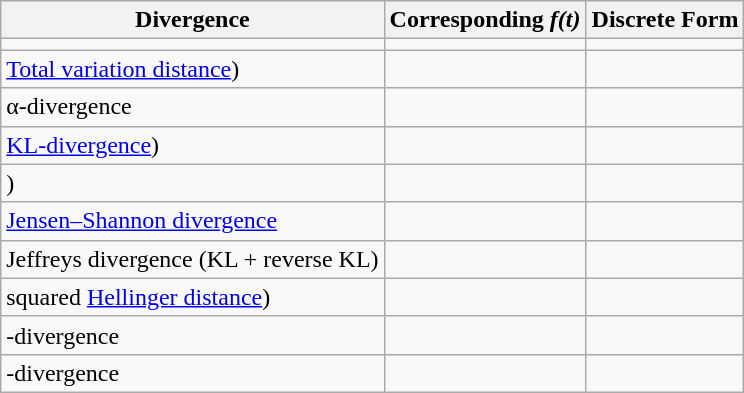<table class="wikitable">
<tr>
<th>Divergence</th>
<th>Corresponding <em>f(t)</em></th>
<th>Discrete Form</th>
</tr>
<tr>
<td></td>
<td></td>
<td></td>
</tr>
<tr>
<td><a href='#'>Total variation distance</a>)</td>
<td></td>
<td></td>
</tr>
<tr>
<td>α-divergence</td>
<td></td>
</tr>
<tr>
<td><a href='#'>KL-divergence</a>)</td>
<td></td>
<td></td>
</tr>
<tr>
<td>)</td>
<td></td>
<td></td>
</tr>
<tr>
<td><a href='#'>Jensen–Shannon divergence</a></td>
<td></td>
<td></td>
</tr>
<tr>
<td>Jeffreys divergence (KL + reverse KL)</td>
<td></td>
<td></td>
</tr>
<tr>
<td>squared <a href='#'>Hellinger distance</a>)</td>
<td></td>
<td></td>
</tr>
<tr>
<td>-divergence</td>
<td></td>
<td></td>
</tr>
<tr>
<td>-divergence</td>
<td></td>
<td></td>
</tr>
</table>
